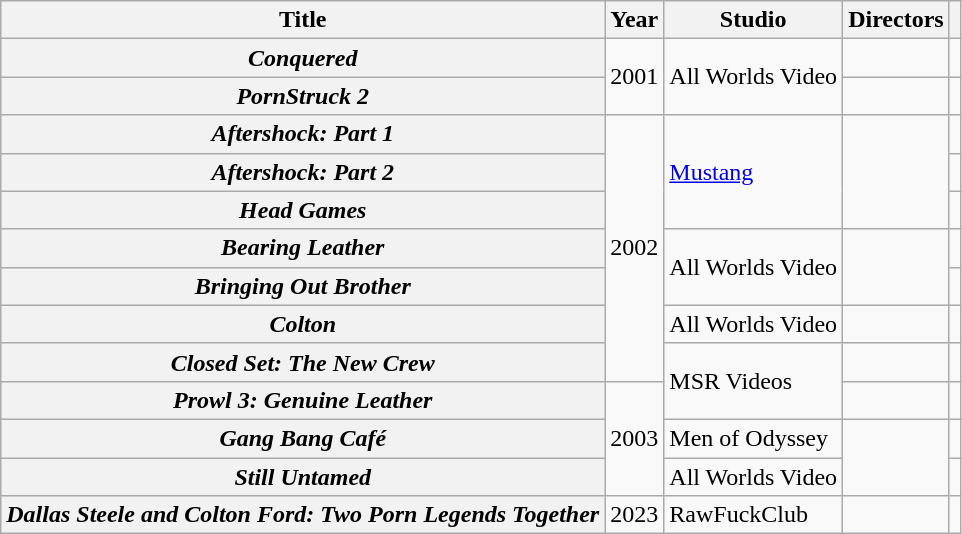<table class="wikitable plainrowheaders sortable">
<tr>
<th scope="col">Title</th>
<th scope="col">Year</th>
<th scope="col">Studio</th>
<th scope="col">Directors</th>
<th scope="col" class="unsortable"></th>
</tr>
<tr>
<th scope="row"><em>Conquered</em></th>
<td rowspan="2">2001</td>
<td rowspan="2">All Worlds Video</td>
<td></td>
<td></td>
</tr>
<tr>
<th scope=row><em>PornStruck 2</em></th>
<td></td>
<td></td>
</tr>
<tr>
<th scope="row"><em>Aftershock: Part 1</em></th>
<td rowspan="7">2002</td>
<td rowspan="3"><a href='#'>Mustang</a></td>
<td rowspan="3"></td>
<td></td>
</tr>
<tr>
<th scope="row"><em>Aftershock: Part 2</em></th>
<td></td>
</tr>
<tr>
<th scope="row"><em>Head Games</em></th>
<td></td>
</tr>
<tr>
<th scope="row"><em>Bearing Leather</em></th>
<td rowspan="2">All Worlds Video</td>
<td rowspan="2"></td>
<td></td>
</tr>
<tr>
<th scope="row"><em>Bringing Out Brother</em></th>
<td></td>
</tr>
<tr>
<th scope="row"><em>Colton</em></th>
<td>All Worlds Video</td>
<td></td>
<td></td>
</tr>
<tr>
<th scope="row"><em>Closed Set: The New Crew</em></th>
<td rowspan="2">MSR Videos</td>
<td></td>
<td></td>
</tr>
<tr>
<th scope="row"><em>Prowl 3: Genuine Leather</em></th>
<td rowspan="3">2003</td>
<td></td>
<td></td>
</tr>
<tr>
<th scope="row"><em>Gang Bang Café</em></th>
<td>Men of Odyssey</td>
<td rowspan="2"></td>
<td></td>
</tr>
<tr>
<th scope="row"><em>Still Untamed</em></th>
<td>All Worlds Video</td>
<td></td>
</tr>
<tr>
<th scope="row"><em>Dallas Steele and Colton Ford: Two Porn Legends Together</em></th>
<td>2023</td>
<td>RawFuckClub</td>
<td></td>
<td></td>
</tr>
</table>
